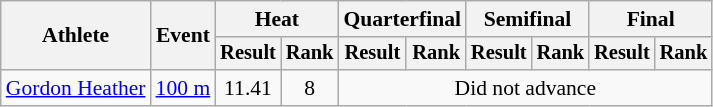<table class=wikitable style="font-size:90%">
<tr>
<th rowspan="2">Athlete</th>
<th rowspan="2">Event</th>
<th colspan="2">Heat</th>
<th colspan="2">Quarterfinal</th>
<th colspan="2">Semifinal</th>
<th colspan="2">Final</th>
</tr>
<tr style="font-size:95%">
<th>Result</th>
<th>Rank</th>
<th>Result</th>
<th>Rank</th>
<th>Result</th>
<th>Rank</th>
<th>Result</th>
<th>Rank</th>
</tr>
<tr align=center>
<td align=left><a href='#'>Gordon Heather</a></td>
<td align=left><a href='#'>100 m</a></td>
<td>11.41</td>
<td>8</td>
<td colspan=6>Did not advance</td>
</tr>
</table>
